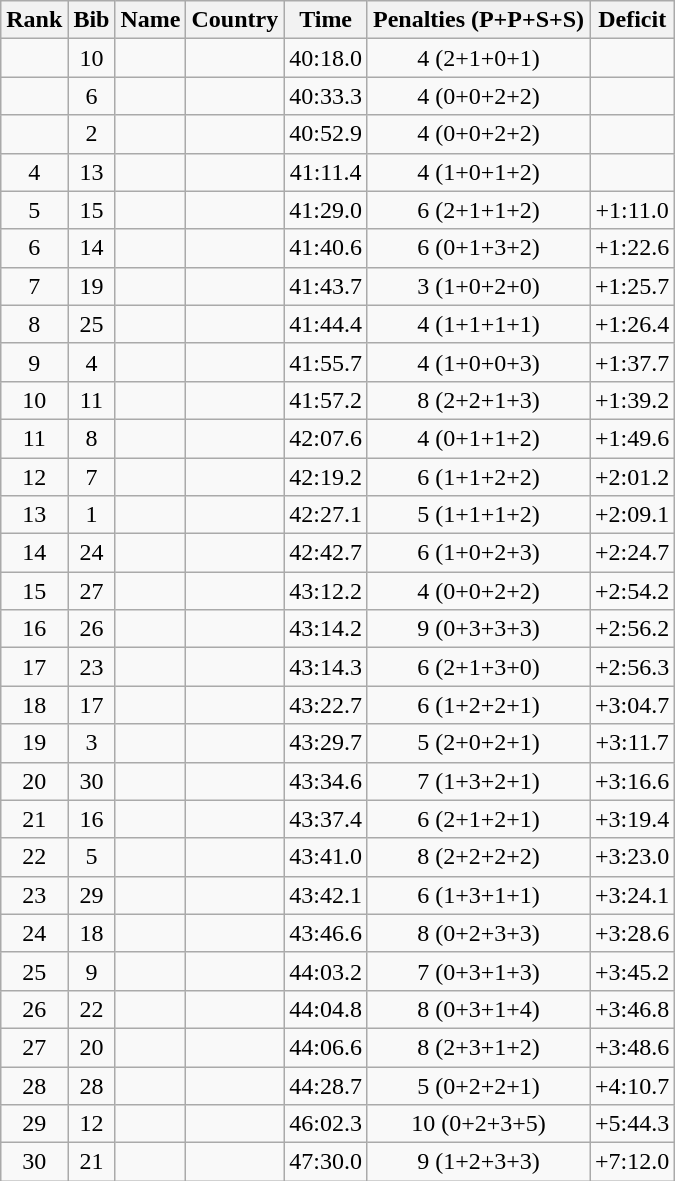<table class="wikitable sortable" style="text-align:center">
<tr>
<th>Rank</th>
<th>Bib</th>
<th>Name</th>
<th>Country</th>
<th>Time</th>
<th>Penalties (P+P+S+S)</th>
<th>Deficit</th>
</tr>
<tr>
<td></td>
<td>10</td>
<td align=left></td>
<td align=left></td>
<td>40:18.0</td>
<td>4 (2+1+0+1)</td>
<td></td>
</tr>
<tr>
<td></td>
<td>6</td>
<td align=left></td>
<td align=left></td>
<td>40:33.3</td>
<td>4 (0+0+2+2)</td>
<td></td>
</tr>
<tr>
<td></td>
<td>2</td>
<td align=left></td>
<td align=left></td>
<td>40:52.9</td>
<td>4 (0+0+2+2)</td>
<td></td>
</tr>
<tr>
<td>4</td>
<td>13</td>
<td align=left></td>
<td align=left></td>
<td>41:11.4</td>
<td>4 (1+0+1+2)</td>
<td></td>
</tr>
<tr>
<td>5</td>
<td>15</td>
<td align=left></td>
<td align=left></td>
<td>41:29.0</td>
<td>6 (2+1+1+2)</td>
<td>+1:11.0</td>
</tr>
<tr>
<td>6</td>
<td>14</td>
<td align=left></td>
<td align=left></td>
<td>41:40.6</td>
<td>6 (0+1+3+2)</td>
<td>+1:22.6</td>
</tr>
<tr>
<td>7</td>
<td>19</td>
<td align=left></td>
<td align=left></td>
<td>41:43.7</td>
<td>3 (1+0+2+0)</td>
<td>+1:25.7</td>
</tr>
<tr>
<td>8</td>
<td>25</td>
<td align=left></td>
<td align=left></td>
<td>41:44.4</td>
<td>4 (1+1+1+1)</td>
<td>+1:26.4</td>
</tr>
<tr>
<td>9</td>
<td>4</td>
<td align=left></td>
<td align=left></td>
<td>41:55.7</td>
<td>4 (1+0+0+3)</td>
<td>+1:37.7</td>
</tr>
<tr>
<td>10</td>
<td>11</td>
<td align=left></td>
<td align=left></td>
<td>41:57.2</td>
<td>8 (2+2+1+3)</td>
<td>+1:39.2</td>
</tr>
<tr>
<td>11</td>
<td>8</td>
<td align=left></td>
<td align=left></td>
<td>42:07.6</td>
<td>4 (0+1+1+2)</td>
<td>+1:49.6</td>
</tr>
<tr>
<td>12</td>
<td>7</td>
<td align=left></td>
<td align=left></td>
<td>42:19.2</td>
<td>6 (1+1+2+2)</td>
<td>+2:01.2</td>
</tr>
<tr>
<td>13</td>
<td>1</td>
<td align=left></td>
<td align=left></td>
<td>42:27.1</td>
<td>5 (1+1+1+2)</td>
<td>+2:09.1</td>
</tr>
<tr>
<td>14</td>
<td>24</td>
<td align=left></td>
<td align=left></td>
<td>42:42.7</td>
<td>6 (1+0+2+3)</td>
<td>+2:24.7</td>
</tr>
<tr>
<td>15</td>
<td>27</td>
<td align=left></td>
<td align=left></td>
<td>43:12.2</td>
<td>4 (0+0+2+2)</td>
<td>+2:54.2</td>
</tr>
<tr>
<td>16</td>
<td>26</td>
<td align=left></td>
<td align=left></td>
<td>43:14.2</td>
<td>9 (0+3+3+3)</td>
<td>+2:56.2</td>
</tr>
<tr>
<td>17</td>
<td>23</td>
<td align=left></td>
<td align=left></td>
<td>43:14.3</td>
<td>6 (2+1+3+0)</td>
<td>+2:56.3</td>
</tr>
<tr>
<td>18</td>
<td>17</td>
<td align=left></td>
<td align=left></td>
<td>43:22.7</td>
<td>6 (1+2+2+1)</td>
<td>+3:04.7</td>
</tr>
<tr>
<td>19</td>
<td>3</td>
<td align=left></td>
<td align=left></td>
<td>43:29.7</td>
<td>5 (2+0+2+1)</td>
<td>+3:11.7</td>
</tr>
<tr>
<td>20</td>
<td>30</td>
<td align=left></td>
<td align=left></td>
<td>43:34.6</td>
<td>7 (1+3+2+1)</td>
<td>+3:16.6</td>
</tr>
<tr>
<td>21</td>
<td>16</td>
<td align=left></td>
<td align=left></td>
<td>43:37.4</td>
<td>6 (2+1+2+1)</td>
<td>+3:19.4</td>
</tr>
<tr>
<td>22</td>
<td>5</td>
<td align=left></td>
<td align=left></td>
<td>43:41.0</td>
<td>8 (2+2+2+2)</td>
<td>+3:23.0</td>
</tr>
<tr>
<td>23</td>
<td>29</td>
<td align=left></td>
<td align=left></td>
<td>43:42.1</td>
<td>6 (1+3+1+1)</td>
<td>+3:24.1</td>
</tr>
<tr>
<td>24</td>
<td>18</td>
<td align=left></td>
<td align=left></td>
<td>43:46.6</td>
<td>8 (0+2+3+3)</td>
<td>+3:28.6</td>
</tr>
<tr>
<td>25</td>
<td>9</td>
<td align=left></td>
<td align=left></td>
<td>44:03.2</td>
<td>7 (0+3+1+3)</td>
<td>+3:45.2</td>
</tr>
<tr>
<td>26</td>
<td>22</td>
<td align=left></td>
<td align=left></td>
<td>44:04.8</td>
<td>8 (0+3+1+4)</td>
<td>+3:46.8</td>
</tr>
<tr>
<td>27</td>
<td>20</td>
<td align=left></td>
<td align=left></td>
<td>44:06.6</td>
<td>8 (2+3+1+2)</td>
<td>+3:48.6</td>
</tr>
<tr>
<td>28</td>
<td>28</td>
<td align=left></td>
<td align=left></td>
<td>44:28.7</td>
<td>5 (0+2+2+1)</td>
<td>+4:10.7</td>
</tr>
<tr>
<td>29</td>
<td>12</td>
<td align=left></td>
<td align=left></td>
<td>46:02.3</td>
<td>10 (0+2+3+5)</td>
<td>+5:44.3</td>
</tr>
<tr>
<td>30</td>
<td>21</td>
<td align=left></td>
<td align=left></td>
<td>47:30.0</td>
<td>9 (1+2+3+3)</td>
<td>+7:12.0</td>
</tr>
</table>
